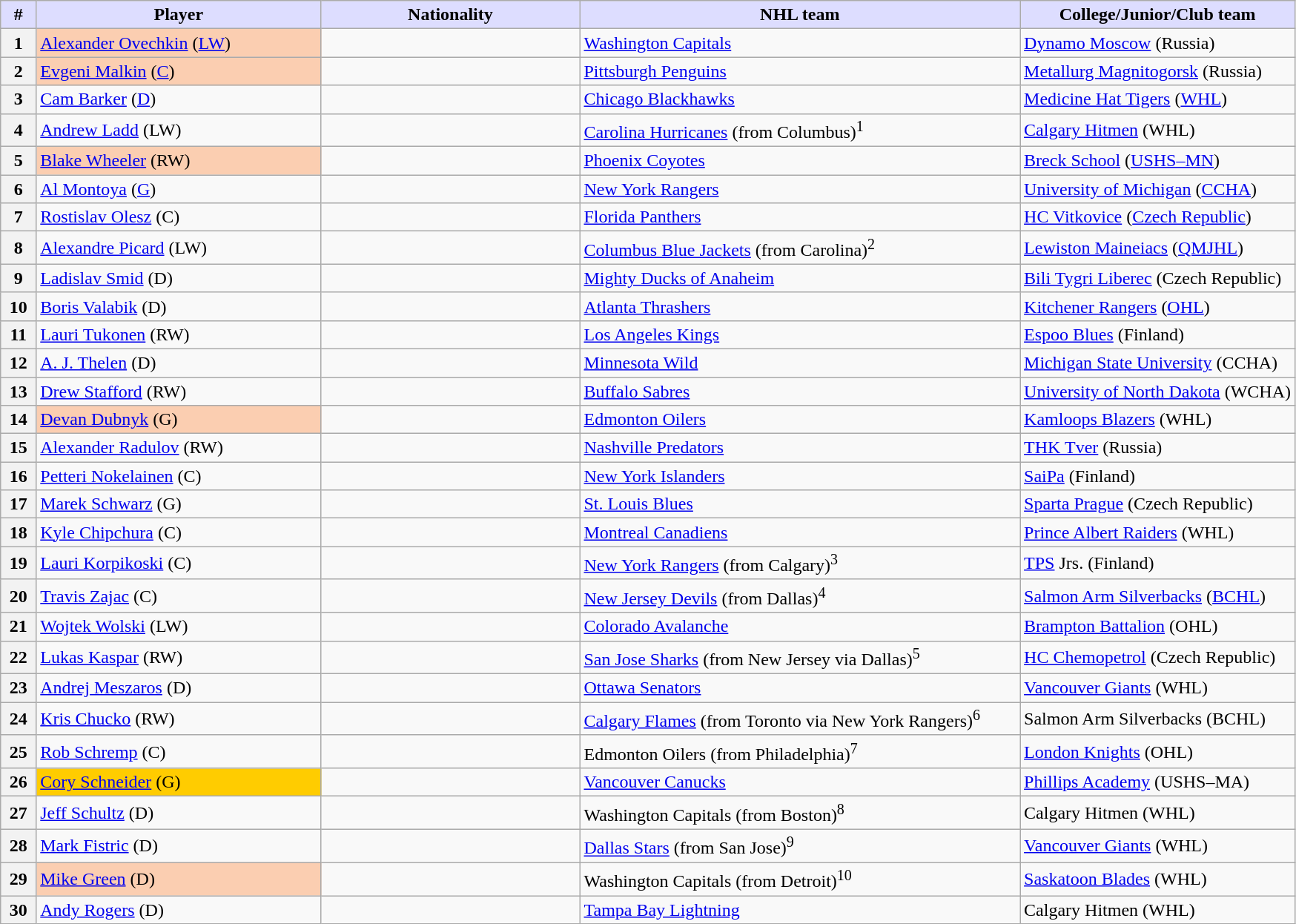<table class="wikitable">
<tr>
<th style="background:#ddf; width:2.75%;">#</th>
<th style="background:#ddf; width:22.0%;">Player</th>
<th style="background:#ddf; width:20.0%;">Nationality</th>
<th style="background:#ddf; width:34.0%;">NHL team</th>
<th style="background:#ddf; width:100.0%;">College/Junior/Club team</th>
</tr>
<tr>
<th>1</th>
<td bgcolor="#FBCEB1"><a href='#'>Alexander Ovechkin</a> (<a href='#'>LW</a>)</td>
<td></td>
<td><a href='#'>Washington Capitals</a></td>
<td><a href='#'>Dynamo Moscow</a> (Russia)</td>
</tr>
<tr>
<th>2</th>
<td bgcolor="#FBCEB1"><a href='#'>Evgeni Malkin</a> (<a href='#'>C</a>)</td>
<td></td>
<td><a href='#'>Pittsburgh Penguins</a></td>
<td><a href='#'>Metallurg Magnitogorsk</a> (Russia)</td>
</tr>
<tr>
<th>3</th>
<td><a href='#'>Cam Barker</a> (<a href='#'>D</a>)</td>
<td></td>
<td><a href='#'>Chicago Blackhawks</a></td>
<td><a href='#'>Medicine Hat Tigers</a> (<a href='#'>WHL</a>)</td>
</tr>
<tr>
<th>4</th>
<td><a href='#'>Andrew Ladd</a> (LW)</td>
<td></td>
<td><a href='#'>Carolina Hurricanes</a> (from Columbus)<sup>1</sup></td>
<td><a href='#'>Calgary Hitmen</a> (WHL)</td>
</tr>
<tr>
<th>5</th>
<td bgcolor="#FBCEB1"><a href='#'>Blake Wheeler</a> (RW)</td>
<td></td>
<td><a href='#'>Phoenix Coyotes</a></td>
<td><a href='#'>Breck School</a> (<a href='#'>USHS–MN</a>)</td>
</tr>
<tr>
<th>6</th>
<td><a href='#'>Al Montoya</a> (<a href='#'>G</a>)</td>
<td></td>
<td><a href='#'>New York Rangers</a></td>
<td><a href='#'>University of Michigan</a> (<a href='#'>CCHA</a>)</td>
</tr>
<tr>
<th>7</th>
<td><a href='#'>Rostislav Olesz</a> (C)</td>
<td></td>
<td><a href='#'>Florida Panthers</a></td>
<td><a href='#'>HC Vitkovice</a> (<a href='#'>Czech Republic</a>)</td>
</tr>
<tr>
<th>8</th>
<td><a href='#'>Alexandre Picard</a> (LW)</td>
<td></td>
<td><a href='#'>Columbus Blue Jackets</a> (from Carolina)<sup>2</sup></td>
<td><a href='#'>Lewiston Maineiacs</a> (<a href='#'>QMJHL</a>)</td>
</tr>
<tr>
<th>9</th>
<td><a href='#'>Ladislav Smid</a> (D)</td>
<td></td>
<td><a href='#'>Mighty Ducks of Anaheim</a></td>
<td><a href='#'>Bili Tygri Liberec</a> (Czech Republic)</td>
</tr>
<tr>
<th>10</th>
<td><a href='#'>Boris Valabik</a> (D)</td>
<td></td>
<td><a href='#'>Atlanta Thrashers</a></td>
<td><a href='#'>Kitchener Rangers</a> (<a href='#'>OHL</a>)</td>
</tr>
<tr>
<th>11</th>
<td><a href='#'>Lauri Tukonen</a> (RW)</td>
<td></td>
<td><a href='#'>Los Angeles Kings</a></td>
<td><a href='#'>Espoo Blues</a> (Finland)</td>
</tr>
<tr>
<th>12</th>
<td><a href='#'>A. J. Thelen</a> (D)</td>
<td></td>
<td><a href='#'>Minnesota Wild</a></td>
<td><a href='#'>Michigan State University</a> (CCHA)</td>
</tr>
<tr>
<th>13</th>
<td><a href='#'>Drew Stafford</a> (RW)</td>
<td></td>
<td><a href='#'>Buffalo Sabres</a></td>
<td><a href='#'>University of North Dakota</a> (WCHA)</td>
</tr>
<tr>
<th>14</th>
<td bgcolor="#FBCEB1"><a href='#'>Devan Dubnyk</a> (G)</td>
<td></td>
<td><a href='#'>Edmonton Oilers</a></td>
<td><a href='#'>Kamloops Blazers</a> (WHL)</td>
</tr>
<tr>
<th>15</th>
<td><a href='#'>Alexander Radulov</a> (RW)</td>
<td></td>
<td><a href='#'>Nashville Predators</a></td>
<td><a href='#'>THK Tver</a> (Russia)</td>
</tr>
<tr>
<th>16</th>
<td><a href='#'>Petteri Nokelainen</a> (C)</td>
<td></td>
<td><a href='#'>New York Islanders</a></td>
<td><a href='#'>SaiPa</a> (Finland)</td>
</tr>
<tr>
<th>17</th>
<td><a href='#'>Marek Schwarz</a> (G)</td>
<td></td>
<td><a href='#'>St. Louis Blues</a></td>
<td><a href='#'>Sparta Prague</a> (Czech Republic)</td>
</tr>
<tr>
<th>18</th>
<td><a href='#'>Kyle Chipchura</a> (C)</td>
<td></td>
<td><a href='#'>Montreal Canadiens</a></td>
<td><a href='#'>Prince Albert Raiders</a> (WHL)</td>
</tr>
<tr>
<th>19</th>
<td><a href='#'>Lauri Korpikoski</a> (C)</td>
<td></td>
<td><a href='#'>New York Rangers</a> (from Calgary)<sup>3</sup></td>
<td><a href='#'>TPS</a> Jrs. (Finland)</td>
</tr>
<tr>
<th>20</th>
<td><a href='#'>Travis Zajac</a> (C)</td>
<td></td>
<td><a href='#'>New Jersey Devils</a> (from Dallas)<sup>4</sup></td>
<td><a href='#'>Salmon Arm Silverbacks</a> (<a href='#'>BCHL</a>)</td>
</tr>
<tr>
<th>21</th>
<td><a href='#'>Wojtek Wolski</a> (LW)</td>
<td></td>
<td><a href='#'>Colorado Avalanche</a></td>
<td><a href='#'>Brampton Battalion</a> (OHL)</td>
</tr>
<tr>
<th>22</th>
<td><a href='#'>Lukas Kaspar</a> (RW)</td>
<td></td>
<td><a href='#'>San Jose Sharks</a> (from New Jersey via Dallas)<sup>5</sup></td>
<td><a href='#'>HC Chemopetrol</a> (Czech Republic)</td>
</tr>
<tr>
<th>23</th>
<td><a href='#'>Andrej Meszaros</a> (D)</td>
<td></td>
<td><a href='#'>Ottawa Senators</a></td>
<td><a href='#'>Vancouver Giants</a> (WHL)</td>
</tr>
<tr>
<th>24</th>
<td><a href='#'>Kris Chucko</a> (RW)</td>
<td></td>
<td><a href='#'>Calgary Flames</a> (from Toronto via New York Rangers)<sup>6</sup></td>
<td>Salmon Arm Silverbacks (BCHL)</td>
</tr>
<tr>
<th>25</th>
<td><a href='#'>Rob Schremp</a> (C)</td>
<td></td>
<td>Edmonton Oilers (from Philadelphia)<sup>7</sup></td>
<td><a href='#'>London Knights</a> (OHL)</td>
</tr>
<tr>
<th>26</th>
<td bgcolor="#FFCC00"><a href='#'>Cory Schneider</a> (G)</td>
<td></td>
<td><a href='#'>Vancouver Canucks</a></td>
<td><a href='#'>Phillips Academy</a> (USHS–MA)</td>
</tr>
<tr>
<th>27</th>
<td><a href='#'>Jeff Schultz</a> (D)</td>
<td></td>
<td>Washington Capitals (from Boston)<sup>8</sup></td>
<td>Calgary Hitmen (WHL)</td>
</tr>
<tr>
<th>28</th>
<td><a href='#'>Mark Fistric</a> (D)</td>
<td></td>
<td><a href='#'>Dallas Stars</a> (from San Jose)<sup>9</sup></td>
<td><a href='#'>Vancouver Giants</a> (WHL)</td>
</tr>
<tr>
<th>29</th>
<td bgcolor="#FBCEB1"><a href='#'>Mike Green</a> (D)</td>
<td></td>
<td>Washington Capitals (from Detroit)<sup>10</sup></td>
<td><a href='#'>Saskatoon Blades</a> (WHL)</td>
</tr>
<tr>
<th>30</th>
<td><a href='#'>Andy Rogers</a> (D)</td>
<td></td>
<td><a href='#'>Tampa Bay Lightning</a></td>
<td>Calgary Hitmen (WHL)</td>
</tr>
</table>
